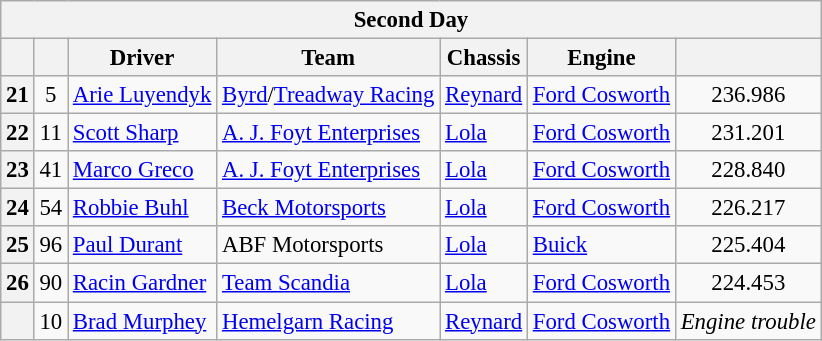<table class="wikitable" style="font-size:95%;">
<tr>
<th colspan=7>Second Day</th>
</tr>
<tr>
<th></th>
<th></th>
<th>Driver</th>
<th>Team</th>
<th>Chassis</th>
<th>Engine</th>
<th></th>
</tr>
<tr>
<th scope="row">21</th>
<td style="text-align:center;">5</td>
<td> <a href='#'>Arie Luyendyk</a></td>
<td><a href='#'>Byrd</a>/<a href='#'>Treadway Racing</a></td>
<td><a href='#'>Reynard</a></td>
<td><a href='#'>Ford Cosworth</a></td>
<td style="text-align:center;">236.986</td>
</tr>
<tr>
<th scope="row">22</th>
<td style="text-align:center;">11</td>
<td> <a href='#'>Scott Sharp</a></td>
<td><a href='#'>A. J. Foyt Enterprises</a></td>
<td><a href='#'>Lola</a></td>
<td><a href='#'>Ford Cosworth</a></td>
<td style="text-align:center;">231.201</td>
</tr>
<tr>
<th scope="row">23</th>
<td style="text-align:center;">41</td>
<td> <a href='#'>Marco Greco</a></td>
<td><a href='#'>A. J. Foyt Enterprises</a></td>
<td><a href='#'>Lola</a></td>
<td><a href='#'>Ford Cosworth</a></td>
<td style="text-align:center;">228.840</td>
</tr>
<tr>
<th scope="row">24</th>
<td style="text-align:center;">54</td>
<td> <a href='#'>Robbie Buhl</a> <strong></strong></td>
<td><a href='#'>Beck Motorsports</a></td>
<td><a href='#'>Lola</a></td>
<td><a href='#'>Ford Cosworth</a></td>
<td style="text-align:center;">226.217</td>
</tr>
<tr>
<th scope="row">25</th>
<td style="text-align:center;">96</td>
<td> <a href='#'>Paul Durant</a> <strong></strong></td>
<td>ABF Motorsports</td>
<td><a href='#'>Lola</a></td>
<td><a href='#'>Buick</a></td>
<td style="text-align:center;">225.404</td>
</tr>
<tr>
<th scope="row">26</th>
<td style="text-align:center;">90</td>
<td> <a href='#'>Racin Gardner</a> <strong></strong></td>
<td><a href='#'>Team Scandia</a></td>
<td><a href='#'>Lola</a></td>
<td><a href='#'>Ford Cosworth</a></td>
<td style="text-align:center;">224.453</td>
</tr>
<tr>
<th scope="row"></th>
<td style="text-align:center;">10</td>
<td> <a href='#'>Brad Murphey</a> <strong></strong></td>
<td><a href='#'>Hemelgarn Racing</a></td>
<td><a href='#'>Reynard</a></td>
<td><a href='#'>Ford Cosworth</a></td>
<td style="text-align:center;"><em>Engine trouble</em></td>
</tr>
</table>
